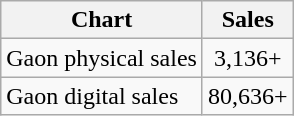<table class="wikitable">
<tr>
<th>Chart</th>
<th>Sales </th>
</tr>
<tr>
<td>Gaon physical sales</td>
<td align="center">3,136+</td>
</tr>
<tr>
<td>Gaon digital sales</td>
<td align="center">80,636+</td>
</tr>
</table>
